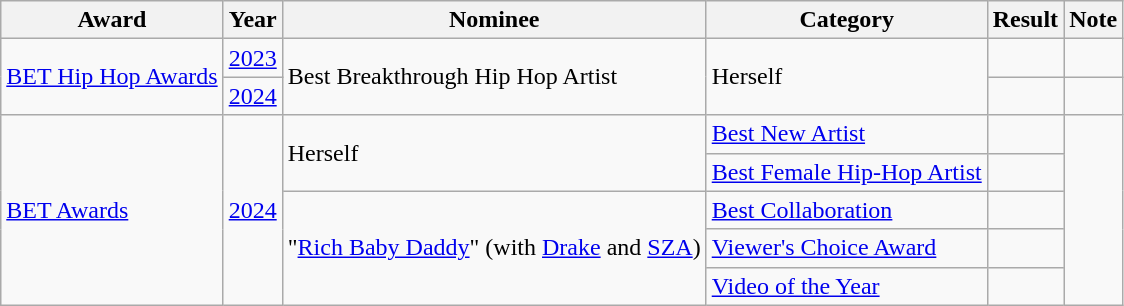<table class="wikitable">
<tr>
<th>Award</th>
<th>Year</th>
<th>Nominee</th>
<th>Category</th>
<th>Result</th>
<th>Note</th>
</tr>
<tr>
<td rowspan="2"><a href='#'>BET Hip Hop Awards</a></td>
<td rowspan="1"><a href='#'>2023</a></td>
<td rowspan="2">Best Breakthrough Hip Hop Artist</td>
<td rowspan="2">Herself</td>
<td></td>
<td style="text-align:center;"></td>
</tr>
<tr>
<td rowspan="1"><a href='#'>2024</a></td>
<td></td>
<td style="text-align:center;" rowspan="1"></td>
</tr>
<tr>
<td rowspan="5"><a href='#'>BET Awards</a></td>
<td rowspan="5"><a href='#'>2024</a></td>
<td rowspan="2">Herself</td>
<td><a href='#'>Best New Artist</a></td>
<td></td>
<td style="text-align:center;" rowspan="5"></td>
</tr>
<tr>
<td><a href='#'>Best Female Hip-Hop Artist</a></td>
<td></td>
</tr>
<tr>
<td rowspan="3">"<a href='#'>Rich Baby Daddy</a>" (with <a href='#'>Drake</a> and <a href='#'>SZA</a>)</td>
<td><a href='#'>Best Collaboration</a></td>
<td></td>
</tr>
<tr>
<td><a href='#'>Viewer's Choice Award</a></td>
<td></td>
</tr>
<tr>
<td><a href='#'>Video of the Year</a></td>
<td></td>
</tr>
</table>
